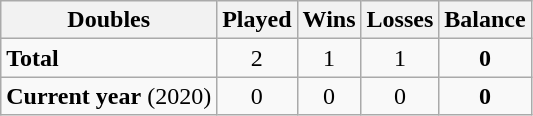<table class="wikitable" style="text-align:center">
<tr>
<th>Doubles</th>
<th>Played</th>
<th>Wins</th>
<th>Losses</th>
<th>Balance</th>
</tr>
<tr>
<td align=left><strong>Total</strong></td>
<td>2</td>
<td>1</td>
<td>1</td>
<td><strong>0</strong></td>
</tr>
<tr>
<td align=left><strong>Current year</strong> (2020)</td>
<td>0</td>
<td>0</td>
<td>0</td>
<td><strong>0</strong></td>
</tr>
</table>
